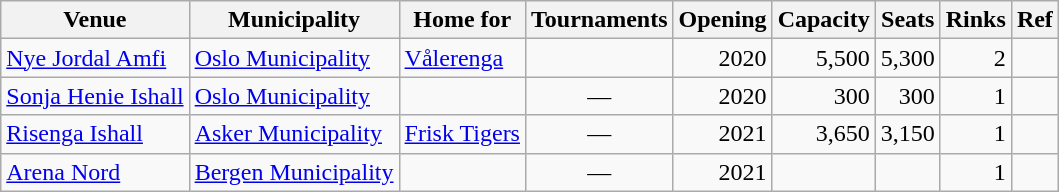<table class="wikitable sortable">
<tr>
<th>Venue</th>
<th>Municipality</th>
<th>Home for</th>
<th>Tournaments</th>
<th>Opening</th>
<th>Capacity</th>
<th>Seats</th>
<th>Rinks</th>
<th>Ref</th>
</tr>
<tr>
<td><a href='#'>Nye Jordal Amfi</a></td>
<td><a href='#'>Oslo Municipality</a></td>
<td><a href='#'>Vålerenga</a></td>
<td></td>
<td align=right>2020</td>
<td align=right>5,500</td>
<td align=right>5,300</td>
<td align=right>2</td>
<td align=center></td>
</tr>
<tr>
<td><a href='#'>Sonja Henie Ishall</a></td>
<td><a href='#'>Oslo Municipality</a></td>
<td></td>
<td align=center>—</td>
<td align=right>2020</td>
<td align=right>300</td>
<td align=right>300</td>
<td align=right>1</td>
<td align=center></td>
</tr>
<tr>
<td><a href='#'>Risenga Ishall</a></td>
<td><a href='#'>Asker Municipality</a></td>
<td><a href='#'>Frisk Tigers</a></td>
<td align=center>—</td>
<td align=right>2021</td>
<td align=right>3,650</td>
<td align=right>3,150</td>
<td align=right>1</td>
<td align=center></td>
</tr>
<tr>
<td><a href='#'>Arena Nord</a></td>
<td><a href='#'>Bergen Municipality</a></td>
<td></td>
<td align=center>—</td>
<td align=right>2021</td>
<td></td>
<td></td>
<td align=right>1</td>
<td align=center></td>
</tr>
</table>
